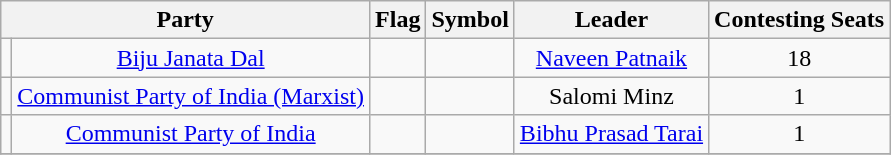<table class="wikitable" style="text-align:center">
<tr>
<th colspan="2">Party</th>
<th>Flag</th>
<th>Symbol</th>
<th>Leader</th>
<th>Contesting Seats</th>
</tr>
<tr>
<td></td>
<td><a href='#'>Biju Janata Dal</a></td>
<td></td>
<td></td>
<td><a href='#'>Naveen Patnaik</a></td>
<td>18</td>
</tr>
<tr>
<td></td>
<td><a href='#'>Communist Party of India (Marxist)</a></td>
<td></td>
<td></td>
<td>Salomi Minz</td>
<td>1</td>
</tr>
<tr>
<td></td>
<td><a href='#'>Communist Party of India</a></td>
<td></td>
<td></td>
<td><a href='#'>Bibhu Prasad Tarai</a></td>
<td>1</td>
</tr>
<tr>
</tr>
</table>
